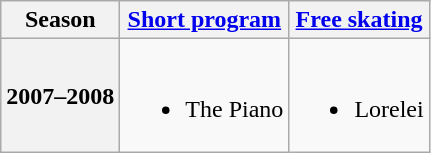<table class=wikitable style=text-align:center>
<tr>
<th>Season</th>
<th><a href='#'>Short program</a></th>
<th><a href='#'>Free skating</a></th>
</tr>
<tr>
<th>2007–2008 <br> </th>
<td><br><ul><li>The Piano <br></li></ul></td>
<td><br><ul><li>Lorelei <br></li></ul></td>
</tr>
</table>
